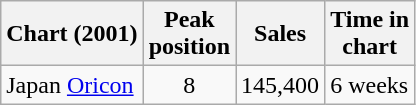<table class="wikitable">
<tr>
<th align="left">Chart (2001)</th>
<th align="center">Peak<br>position</th>
<th align="center">Sales</th>
<th align="center">Time in<br>chart</th>
</tr>
<tr>
<td align="left">Japan <a href='#'>Oricon</a></td>
<td align="center">8</td>
<td align="center">145,400</td>
<td align="">6 weeks</td>
</tr>
</table>
